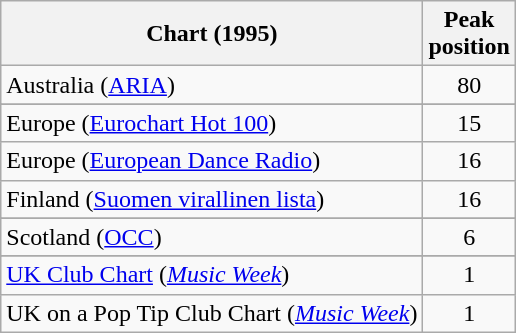<table class="wikitable sortable">
<tr>
<th>Chart (1995)</th>
<th>Peak<br>position</th>
</tr>
<tr>
<td>Australia (<a href='#'>ARIA</a>)</td>
<td align="center">80</td>
</tr>
<tr>
</tr>
<tr>
<td>Europe (<a href='#'>Eurochart Hot 100</a>)</td>
<td align="center">15</td>
</tr>
<tr>
<td>Europe (<a href='#'>European Dance Radio</a>)</td>
<td align="center">16</td>
</tr>
<tr>
<td>Finland (<a href='#'>Suomen virallinen lista</a>)</td>
<td align="center">16</td>
</tr>
<tr>
</tr>
<tr>
</tr>
<tr>
</tr>
<tr>
<td>Scotland (<a href='#'>OCC</a>)</td>
<td align="center">6</td>
</tr>
<tr>
</tr>
<tr>
</tr>
<tr>
<td><a href='#'>UK Club Chart</a> (<em><a href='#'>Music Week</a></em>)</td>
<td align="center">1</td>
</tr>
<tr>
<td>UK on a Pop Tip Club Chart (<em><a href='#'>Music Week</a></em>)</td>
<td align="center">1</td>
</tr>
</table>
